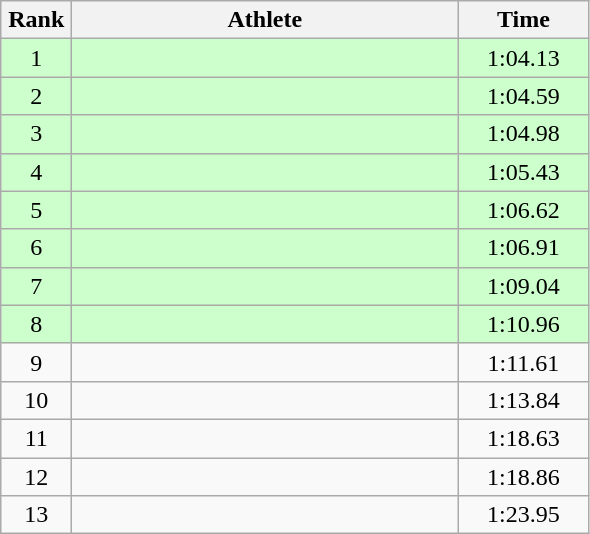<table class=wikitable style="text-align:center">
<tr>
<th width=40>Rank</th>
<th width=250>Athlete</th>
<th width=80>Time</th>
</tr>
<tr bgcolor="ccffcc">
<td>1</td>
<td align=left></td>
<td>1:04.13</td>
</tr>
<tr bgcolor="ccffcc">
<td>2</td>
<td align=left></td>
<td>1:04.59</td>
</tr>
<tr bgcolor="ccffcc">
<td>3</td>
<td align=left></td>
<td>1:04.98</td>
</tr>
<tr bgcolor="ccffcc">
<td>4</td>
<td align=left></td>
<td>1:05.43</td>
</tr>
<tr bgcolor="ccffcc">
<td>5</td>
<td align=left></td>
<td>1:06.62</td>
</tr>
<tr bgcolor="ccffcc">
<td>6</td>
<td align=left></td>
<td>1:06.91</td>
</tr>
<tr bgcolor="ccffcc">
<td>7</td>
<td align=left></td>
<td>1:09.04</td>
</tr>
<tr bgcolor="ccffcc">
<td>8</td>
<td align=left></td>
<td>1:10.96</td>
</tr>
<tr>
<td>9</td>
<td align=left></td>
<td>1:11.61</td>
</tr>
<tr>
<td>10</td>
<td align=left></td>
<td>1:13.84</td>
</tr>
<tr>
<td>11</td>
<td align=left></td>
<td>1:18.63</td>
</tr>
<tr>
<td>12</td>
<td align=left></td>
<td>1:18.86</td>
</tr>
<tr>
<td>13</td>
<td align=left></td>
<td>1:23.95</td>
</tr>
</table>
